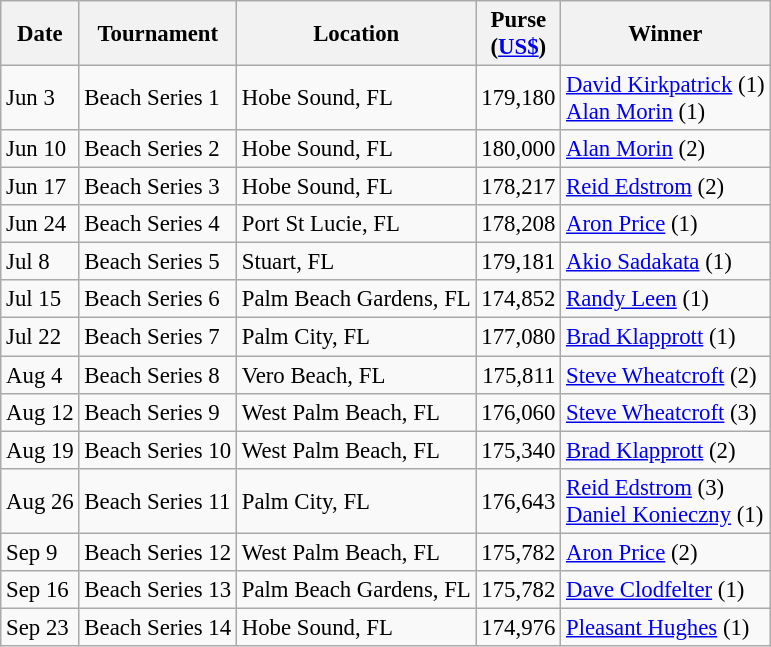<table class="wikitable" style="font-size:95%">
<tr>
<th>Date</th>
<th>Tournament</th>
<th>Location</th>
<th>Purse<br>(<a href='#'>US$</a>)</th>
<th>Winner</th>
</tr>
<tr>
<td>Jun 3</td>
<td>Beach Series 1</td>
<td>Hobe Sound, FL</td>
<td align=right>179,180</td>
<td> <a href='#'>David Kirkpatrick</a> (1)<br> <a href='#'>Alan Morin</a> (1)</td>
</tr>
<tr>
<td>Jun 10</td>
<td>Beach Series 2</td>
<td>Hobe Sound, FL</td>
<td align=right>180,000</td>
<td> <a href='#'>Alan Morin</a> (2)</td>
</tr>
<tr>
<td>Jun 17</td>
<td>Beach Series 3</td>
<td>Hobe Sound, FL</td>
<td align=right>178,217</td>
<td> <a href='#'>Reid Edstrom</a> (2)</td>
</tr>
<tr>
<td>Jun 24</td>
<td>Beach Series 4</td>
<td>Port St Lucie, FL</td>
<td align=right>178,208</td>
<td> <a href='#'>Aron Price</a> (1)</td>
</tr>
<tr>
<td>Jul 8</td>
<td>Beach Series 5</td>
<td>Stuart, FL</td>
<td align=right>179,181</td>
<td> <a href='#'>Akio Sadakata</a> (1)</td>
</tr>
<tr>
<td>Jul 15</td>
<td>Beach Series 6</td>
<td>Palm Beach Gardens, FL</td>
<td align=right>174,852</td>
<td> <a href='#'>Randy Leen</a> (1)</td>
</tr>
<tr>
<td>Jul 22</td>
<td>Beach Series 7</td>
<td>Palm City, FL</td>
<td align=right>177,080</td>
<td> <a href='#'>Brad Klapprott</a> (1)</td>
</tr>
<tr>
<td>Aug 4</td>
<td>Beach Series 8</td>
<td>Vero Beach, FL</td>
<td align=right>175,811</td>
<td> <a href='#'>Steve Wheatcroft</a> (2)</td>
</tr>
<tr>
<td>Aug 12</td>
<td>Beach Series 9</td>
<td>West Palm Beach, FL</td>
<td align=right>176,060</td>
<td> <a href='#'>Steve Wheatcroft</a> (3)</td>
</tr>
<tr>
<td>Aug 19</td>
<td>Beach Series 10</td>
<td>West Palm Beach, FL</td>
<td align=right>175,340</td>
<td> <a href='#'>Brad Klapprott</a> (2)</td>
</tr>
<tr>
<td>Aug 26</td>
<td>Beach Series 11</td>
<td>Palm City, FL</td>
<td align=right>176,643</td>
<td> <a href='#'>Reid Edstrom</a> (3)<br> <a href='#'>Daniel Konieczny</a> (1)</td>
</tr>
<tr>
<td>Sep 9</td>
<td>Beach Series 12</td>
<td>West Palm Beach, FL</td>
<td align=right>175,782</td>
<td> <a href='#'>Aron Price</a> (2)</td>
</tr>
<tr>
<td>Sep 16</td>
<td>Beach Series 13</td>
<td>Palm Beach Gardens, FL</td>
<td align=right>175,782</td>
<td> <a href='#'>Dave Clodfelter</a> (1)</td>
</tr>
<tr>
<td>Sep 23</td>
<td>Beach Series 14</td>
<td>Hobe Sound, FL</td>
<td align=right>174,976</td>
<td> <a href='#'>Pleasant Hughes</a> (1)</td>
</tr>
</table>
